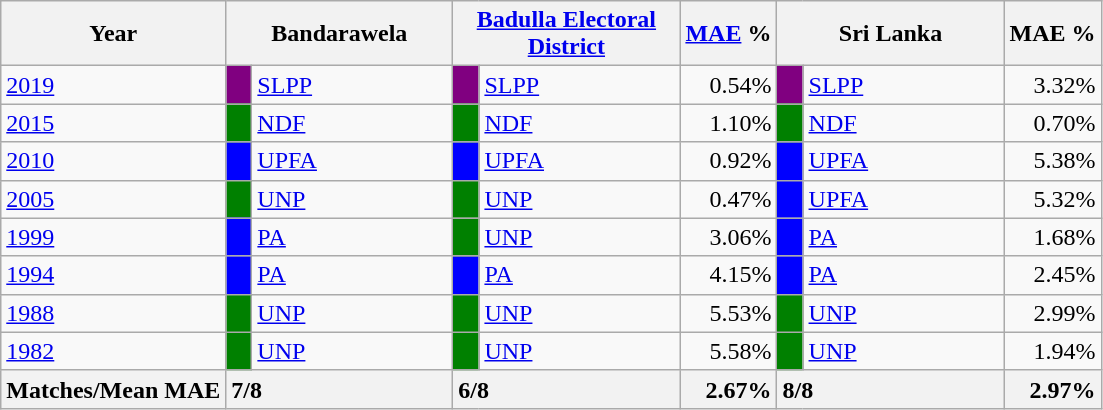<table class="wikitable">
<tr>
<th>Year</th>
<th colspan="2" width="144px">Bandarawela</th>
<th colspan="2" width="144px"><a href='#'>Badulla Electoral District</a></th>
<th><a href='#'>MAE</a> %</th>
<th colspan="2" width="144px">Sri Lanka</th>
<th>MAE %</th>
</tr>
<tr>
<td><a href='#'>2019</a></td>
<td style="background-color:purple;" width="10px"></td>
<td style="text-align:left;"><a href='#'>SLPP</a></td>
<td style="background-color:purple;" width="10px"></td>
<td style="text-align:left;"><a href='#'>SLPP</a></td>
<td style="text-align:right;">0.54%</td>
<td style="background-color:purple;" width="10px"></td>
<td style="text-align:left;"><a href='#'>SLPP</a></td>
<td style="text-align:right;">3.32%</td>
</tr>
<tr>
<td><a href='#'>2015</a></td>
<td style="background-color:green;" width="10px"></td>
<td style="text-align:left;"><a href='#'>NDF</a></td>
<td style="background-color:green;" width="10px"></td>
<td style="text-align:left;"><a href='#'>NDF</a></td>
<td style="text-align:right;">1.10%</td>
<td style="background-color:green;" width="10px"></td>
<td style="text-align:left;"><a href='#'>NDF</a></td>
<td style="text-align:right;">0.70%</td>
</tr>
<tr>
<td><a href='#'>2010</a></td>
<td style="background-color:blue;" width="10px"></td>
<td style="text-align:left;"><a href='#'>UPFA</a></td>
<td style="background-color:blue;" width="10px"></td>
<td style="text-align:left;"><a href='#'>UPFA</a></td>
<td style="text-align:right;">0.92%</td>
<td style="background-color:blue;" width="10px"></td>
<td style="text-align:left;"><a href='#'>UPFA</a></td>
<td style="text-align:right;">5.38%</td>
</tr>
<tr>
<td><a href='#'>2005</a></td>
<td style="background-color:green;" width="10px"></td>
<td style="text-align:left;"><a href='#'>UNP</a></td>
<td style="background-color:green;" width="10px"></td>
<td style="text-align:left;"><a href='#'>UNP</a></td>
<td style="text-align:right;">0.47%</td>
<td style="background-color:blue;" width="10px"></td>
<td style="text-align:left;"><a href='#'>UPFA</a></td>
<td style="text-align:right;">5.32%</td>
</tr>
<tr>
<td><a href='#'>1999</a></td>
<td style="background-color:blue;" width="10px"></td>
<td style="text-align:left;"><a href='#'>PA</a></td>
<td style="background-color:green;" width="10px"></td>
<td style="text-align:left;"><a href='#'>UNP</a></td>
<td style="text-align:right;">3.06%</td>
<td style="background-color:blue;" width="10px"></td>
<td style="text-align:left;"><a href='#'>PA</a></td>
<td style="text-align:right;">1.68%</td>
</tr>
<tr>
<td><a href='#'>1994</a></td>
<td style="background-color:blue;" width="10px"></td>
<td style="text-align:left;"><a href='#'>PA</a></td>
<td style="background-color:blue;" width="10px"></td>
<td style="text-align:left;"><a href='#'>PA</a></td>
<td style="text-align:right;">4.15%</td>
<td style="background-color:blue;" width="10px"></td>
<td style="text-align:left;"><a href='#'>PA</a></td>
<td style="text-align:right;">2.45%</td>
</tr>
<tr>
<td><a href='#'>1988</a></td>
<td style="background-color:green;" width="10px"></td>
<td style="text-align:left;"><a href='#'>UNP</a></td>
<td style="background-color:green;" width="10px"></td>
<td style="text-align:left;"><a href='#'>UNP</a></td>
<td style="text-align:right;">5.53%</td>
<td style="background-color:green;" width="10px"></td>
<td style="text-align:left;"><a href='#'>UNP</a></td>
<td style="text-align:right;">2.99%</td>
</tr>
<tr>
<td><a href='#'>1982</a></td>
<td style="background-color:green;" width="10px"></td>
<td style="text-align:left;"><a href='#'>UNP</a></td>
<td style="background-color:green;" width="10px"></td>
<td style="text-align:left;"><a href='#'>UNP</a></td>
<td style="text-align:right;">5.58%</td>
<td style="background-color:green;" width="10px"></td>
<td style="text-align:left;"><a href='#'>UNP</a></td>
<td style="text-align:right;">1.94%</td>
</tr>
<tr>
<th>Matches/Mean MAE</th>
<th style="text-align:left;"colspan="2" width="144px">7/8</th>
<th style="text-align:left;"colspan="2" width="144px">6/8</th>
<th style="text-align:right;">2.67%</th>
<th style="text-align:left;"colspan="2" width="144px">8/8</th>
<th style="text-align:right;">2.97%</th>
</tr>
</table>
